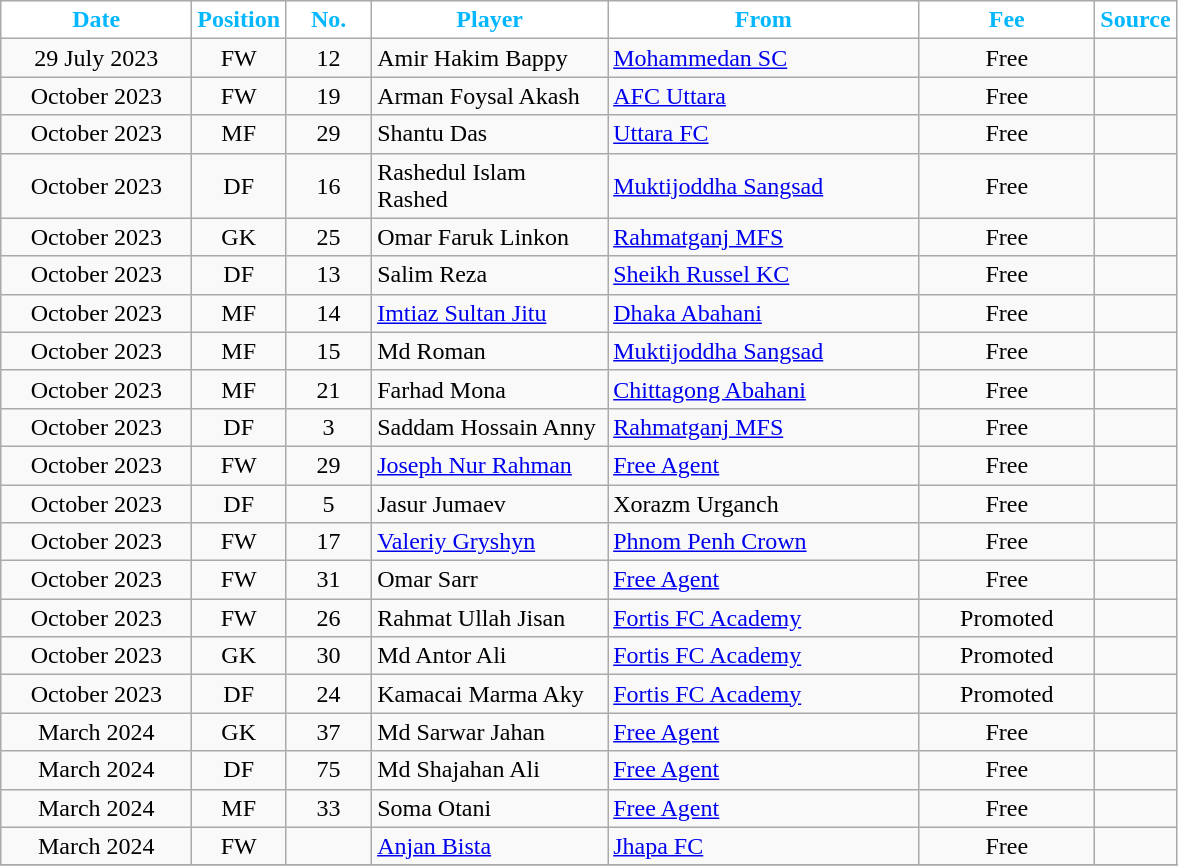<table class="wikitable" style="text-align:center; ">
<tr>
<th style="background:#FFFFFF; color:#03b7ff; width:120px;">Date</th>
<th style="background:#FFFFFF; color:#03b7ff; width:50px;">Position</th>
<th style="background:#FFFFFF; color:#03b7ff; width:50px;">No.</th>
<th style="background:#FFFFFF; color:#03b7ff; width:150px;">Player</th>
<th style="background:#FFFFFF; color:#03b7ff; width:200px;">From</th>
<th style="background:#FFFFFF; color:#03b7ff; width:110px;">Fee</th>
<th style="background:#FFFFFF; color:#03b7ff; width:25px;">Source</th>
</tr>
<tr>
<td>29 July 2023</td>
<td>FW</td>
<td>12</td>
<td align=left>Amir Hakim Bappy</td>
<td align=left><a href='#'>Mohammedan SC</a></td>
<td>Free</td>
<td></td>
</tr>
<tr>
<td>October 2023</td>
<td>FW</td>
<td>19</td>
<td align=left>Arman Foysal Akash</td>
<td align=left><a href='#'>AFC Uttara</a></td>
<td>Free</td>
<td></td>
</tr>
<tr>
<td>October 2023</td>
<td>MF</td>
<td>29</td>
<td align=left>Shantu Das</td>
<td align=left><a href='#'>Uttara FC</a></td>
<td>Free</td>
<td></td>
</tr>
<tr>
<td>October 2023</td>
<td>DF</td>
<td>16</td>
<td align=left>Rashedul Islam Rashed</td>
<td align=left><a href='#'>Muktijoddha Sangsad</a></td>
<td>Free</td>
<td></td>
</tr>
<tr>
<td>October 2023</td>
<td>GK</td>
<td>25</td>
<td align=left>Omar Faruk Linkon</td>
<td align=left><a href='#'>Rahmatganj MFS</a></td>
<td>Free</td>
<td></td>
</tr>
<tr>
<td>October 2023</td>
<td>DF</td>
<td>13</td>
<td align=left>Salim Reza</td>
<td align=left><a href='#'>Sheikh Russel KC</a></td>
<td>Free</td>
<td></td>
</tr>
<tr>
<td>October 2023</td>
<td>MF</td>
<td>14</td>
<td align=left><a href='#'>Imtiaz Sultan Jitu</a></td>
<td align=left><a href='#'>Dhaka Abahani</a></td>
<td>Free</td>
<td></td>
</tr>
<tr>
<td>October 2023</td>
<td>MF</td>
<td>15</td>
<td align=left>Md Roman</td>
<td align=left><a href='#'>Muktijoddha Sangsad</a></td>
<td>Free</td>
<td></td>
</tr>
<tr>
<td>October 2023</td>
<td>MF</td>
<td>21</td>
<td align=left>Farhad Mona</td>
<td align=left><a href='#'>Chittagong Abahani</a></td>
<td>Free</td>
<td></td>
</tr>
<tr>
<td>October 2023</td>
<td>DF</td>
<td>3</td>
<td align=left>Saddam Hossain Anny</td>
<td align=left><a href='#'>Rahmatganj MFS</a></td>
<td>Free</td>
<td></td>
</tr>
<tr>
<td>October 2023</td>
<td>FW</td>
<td>29</td>
<td align=left><a href='#'>Joseph Nur Rahman</a></td>
<td align=left><a href='#'>Free Agent</a></td>
<td>Free</td>
<td></td>
</tr>
<tr>
<td>October 2023</td>
<td>DF</td>
<td>5</td>
<td align=left> Jasur Jumaev</td>
<td align=left> Xorazm Urganch</td>
<td>Free</td>
<td></td>
</tr>
<tr>
<td>October 2023</td>
<td>FW</td>
<td>17</td>
<td align=left> <a href='#'>Valeriy Gryshyn</a></td>
<td align=left> <a href='#'>Phnom Penh Crown</a></td>
<td>Free</td>
<td></td>
</tr>
<tr>
<td>October 2023</td>
<td>FW</td>
<td>31</td>
<td align=left> Omar Sarr</td>
<td align=left><a href='#'>Free Agent</a></td>
<td>Free</td>
<td></td>
</tr>
<tr>
<td>October 2023</td>
<td>FW</td>
<td>26</td>
<td align=left>Rahmat Ullah Jisan</td>
<td align=left><a href='#'>Fortis FC Academy</a></td>
<td>Promoted</td>
<td></td>
</tr>
<tr>
<td>October 2023</td>
<td>GK</td>
<td>30</td>
<td align=left>Md Antor Ali</td>
<td align=left><a href='#'>Fortis FC Academy</a></td>
<td>Promoted</td>
<td></td>
</tr>
<tr>
<td>October 2023</td>
<td>DF</td>
<td>24</td>
<td align=left>Kamacai Marma Aky</td>
<td align=left><a href='#'>Fortis FC Academy</a></td>
<td>Promoted</td>
<td></td>
</tr>
<tr>
<td>March 2024</td>
<td>GK</td>
<td>37</td>
<td align=left>Md Sarwar Jahan</td>
<td align=left><a href='#'>Free Agent</a></td>
<td>Free</td>
<td></td>
</tr>
<tr>
<td>March 2024</td>
<td>DF</td>
<td>75</td>
<td align=left>Md Shajahan Ali</td>
<td align=left><a href='#'>Free Agent</a></td>
<td>Free</td>
<td></td>
</tr>
<tr>
<td>March 2024</td>
<td>MF</td>
<td>33</td>
<td align=left> Soma Otani</td>
<td align=left><a href='#'>Free Agent</a></td>
<td>Free</td>
<td></td>
</tr>
<tr>
<td>March 2024</td>
<td>FW</td>
<td></td>
<td align=left> <a href='#'>Anjan Bista</a></td>
<td align=left> <a href='#'>Jhapa FC</a></td>
<td>Free</td>
<td></td>
</tr>
<tr>
</tr>
</table>
